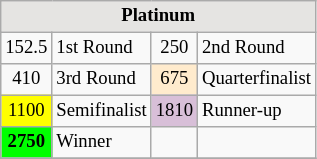<table class="wikitable" style="font-size:78%;">
<tr>
<th colspan=4 style="background:#E5E4E2;">Platinum</th>
</tr>
<tr>
<td align="center">152.5</td>
<td>1st Round</td>
<td align="center">250</td>
<td>2nd Round</td>
</tr>
<tr>
<td align="center">410</td>
<td>3rd Round</td>
<td align="center" style="background:#ffebcd;">675</td>
<td>Quarterfinalist</td>
</tr>
<tr>
<td align="center" style="background:#ffff00;">1100</td>
<td>Semifinalist</td>
<td align="center" style="background:#D8BFD8;">1810</td>
<td>Runner-up</td>
</tr>
<tr>
<td align="center" style="background:#00ff00;font-weight:bold;">2750</td>
<td>Winner</td>
<td></td>
<td></td>
</tr>
<tr>
</tr>
</table>
